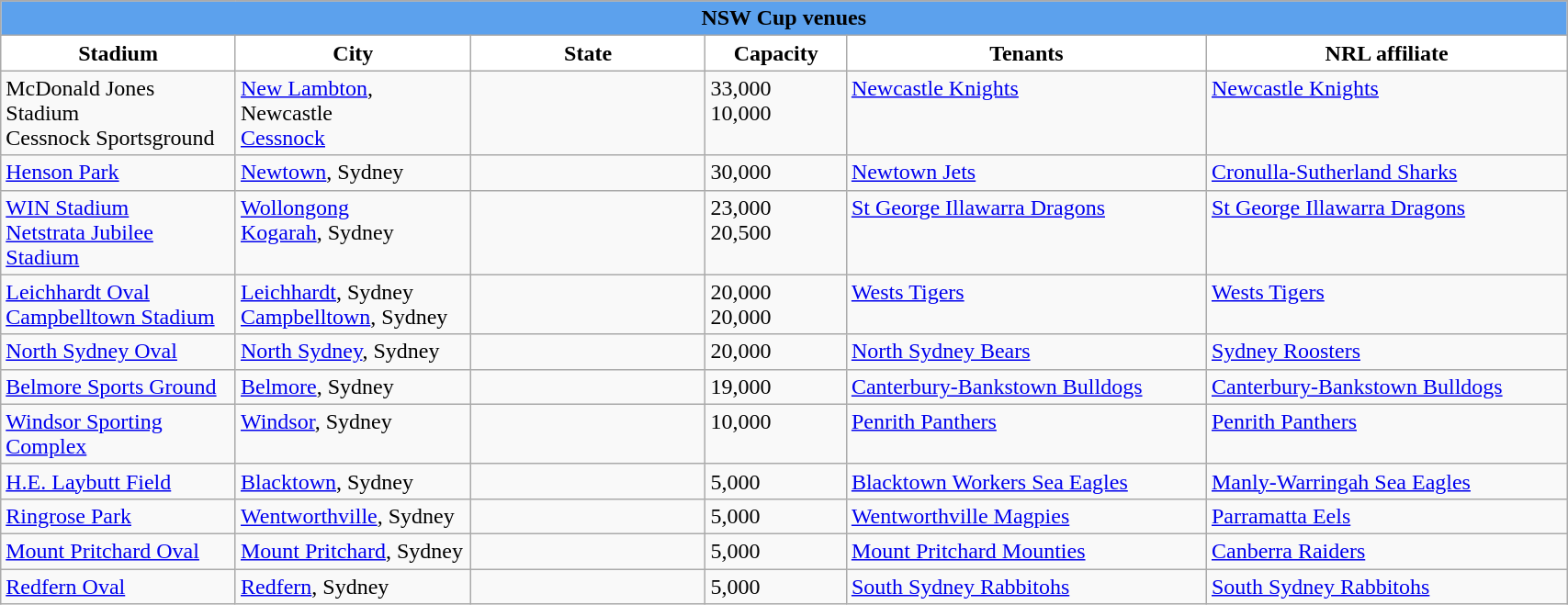<table class="wikitable" style="width: 90%">
<tr>
</tr>
<tr>
<td bgcolor=#5ca1ed align="center" colspan="7"><strong><span>NSW Cup venues</span></strong></td>
</tr>
<tr>
<th style="background:white; width:15%">Stadium</th>
<th style="background:white; width:15%">City</th>
<th style="background:white; width:15%">State</th>
<th style="background:white; width:9%">Capacity</th>
<th style="background:white; width:23%">Tenants</th>
<th style="background:white; width:23%">NRL affiliate</th>
</tr>
<tr valign=top>
<td>McDonald Jones Stadium<br>Cessnock Sportsground</td>
<td><a href='#'>New Lambton</a>, Newcastle<br><a href='#'>Cessnock</a></td>
<td></td>
<td>33,000<br>10,000</td>
<td> <a href='#'>Newcastle Knights</a></td>
<td> <a href='#'>Newcastle Knights</a></td>
</tr>
<tr valign=top>
<td><a href='#'>Henson Park</a></td>
<td><a href='#'>Newtown</a>, Sydney</td>
<td></td>
<td>30,000</td>
<td> <a href='#'>Newtown Jets</a></td>
<td> <a href='#'>Cronulla-Sutherland Sharks</a></td>
</tr>
<tr valign=top>
<td><a href='#'>WIN Stadium</a><br><a href='#'>Netstrata Jubilee Stadium</a></td>
<td><a href='#'>Wollongong</a><br><a href='#'>Kogarah</a>, Sydney</td>
<td></td>
<td>23,000<br>20,500</td>
<td> <a href='#'>St George Illawarra Dragons</a></td>
<td> <a href='#'>St George Illawarra Dragons</a></td>
</tr>
<tr valign=top>
<td><a href='#'>Leichhardt Oval</a><br><a href='#'>Campbelltown Stadium</a></td>
<td><a href='#'>Leichhardt</a>, Sydney<br><a href='#'>Campbelltown</a>, Sydney</td>
<td></td>
<td>20,000<br>20,000</td>
<td> <a href='#'>Wests Tigers</a></td>
<td> <a href='#'>Wests Tigers</a></td>
</tr>
<tr valign=top>
<td><a href='#'>North Sydney Oval</a></td>
<td><a href='#'>North Sydney</a>, Sydney</td>
<td></td>
<td>20,000</td>
<td> <a href='#'>North Sydney Bears</a></td>
<td> <a href='#'>Sydney Roosters</a></td>
</tr>
<tr valign=top>
<td><a href='#'>Belmore Sports Ground</a></td>
<td><a href='#'>Belmore</a>, Sydney</td>
<td></td>
<td>19,000</td>
<td> <a href='#'>Canterbury-Bankstown Bulldogs</a></td>
<td> <a href='#'>Canterbury-Bankstown Bulldogs</a></td>
</tr>
<tr valign=top>
<td><a href='#'>Windsor Sporting Complex</a></td>
<td><a href='#'>Windsor</a>, Sydney</td>
<td></td>
<td>10,000</td>
<td> <a href='#'>Penrith Panthers</a></td>
<td> <a href='#'>Penrith Panthers</a></td>
</tr>
<tr valign=top>
<td><a href='#'>H.E. Laybutt Field</a></td>
<td><a href='#'>Blacktown</a>, Sydney</td>
<td></td>
<td>5,000</td>
<td> <a href='#'>Blacktown Workers Sea Eagles</a></td>
<td> <a href='#'>Manly-Warringah Sea Eagles</a></td>
</tr>
<tr valign=top>
<td><a href='#'>Ringrose Park</a></td>
<td><a href='#'>Wentworthville</a>, Sydney</td>
<td></td>
<td>5,000</td>
<td> <a href='#'>Wentworthville Magpies</a></td>
<td> <a href='#'>Parramatta Eels</a></td>
</tr>
<tr valign=top>
<td><a href='#'>Mount Pritchard Oval</a></td>
<td><a href='#'>Mount Pritchard</a>, Sydney</td>
<td></td>
<td>5,000</td>
<td> <a href='#'>Mount Pritchard Mounties</a></td>
<td> <a href='#'>Canberra Raiders</a></td>
</tr>
<tr valign=top>
<td><a href='#'>Redfern Oval</a></td>
<td><a href='#'>Redfern</a>, Sydney</td>
<td></td>
<td>5,000</td>
<td> <a href='#'>South Sydney Rabbitohs</a></td>
<td> <a href='#'>South Sydney Rabbitohs</a></td>
</tr>
</table>
